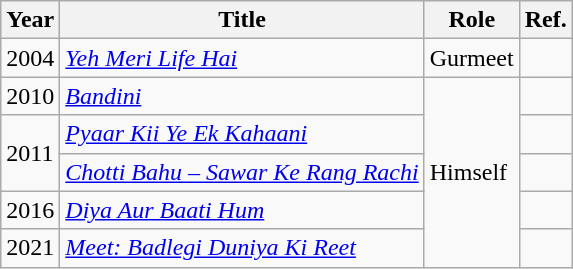<table class="wikitable">
<tr>
<th>Year</th>
<th>Title</th>
<th>Role</th>
<th>Ref.</th>
</tr>
<tr>
<td>2004</td>
<td><em><a href='#'>Yeh Meri Life Hai</a></em></td>
<td>Gurmeet</td>
<td></td>
</tr>
<tr>
<td>2010</td>
<td><em><a href='#'>Bandini</a></em></td>
<td rowspan="5">Himself</td>
<td></td>
</tr>
<tr>
<td rowspan="2">2011</td>
<td><em><a href='#'>Pyaar Kii Ye Ek Kahaani</a></em></td>
<td></td>
</tr>
<tr>
<td><em><a href='#'>Chotti Bahu – Sawar Ke Rang Rachi</a></em></td>
<td></td>
</tr>
<tr>
<td>2016</td>
<td><em><a href='#'>Diya Aur Baati Hum</a></em></td>
<td></td>
</tr>
<tr>
<td>2021</td>
<td><em><a href='#'>Meet: Badlegi Duniya Ki Reet</a></em></td>
<td></td>
</tr>
</table>
